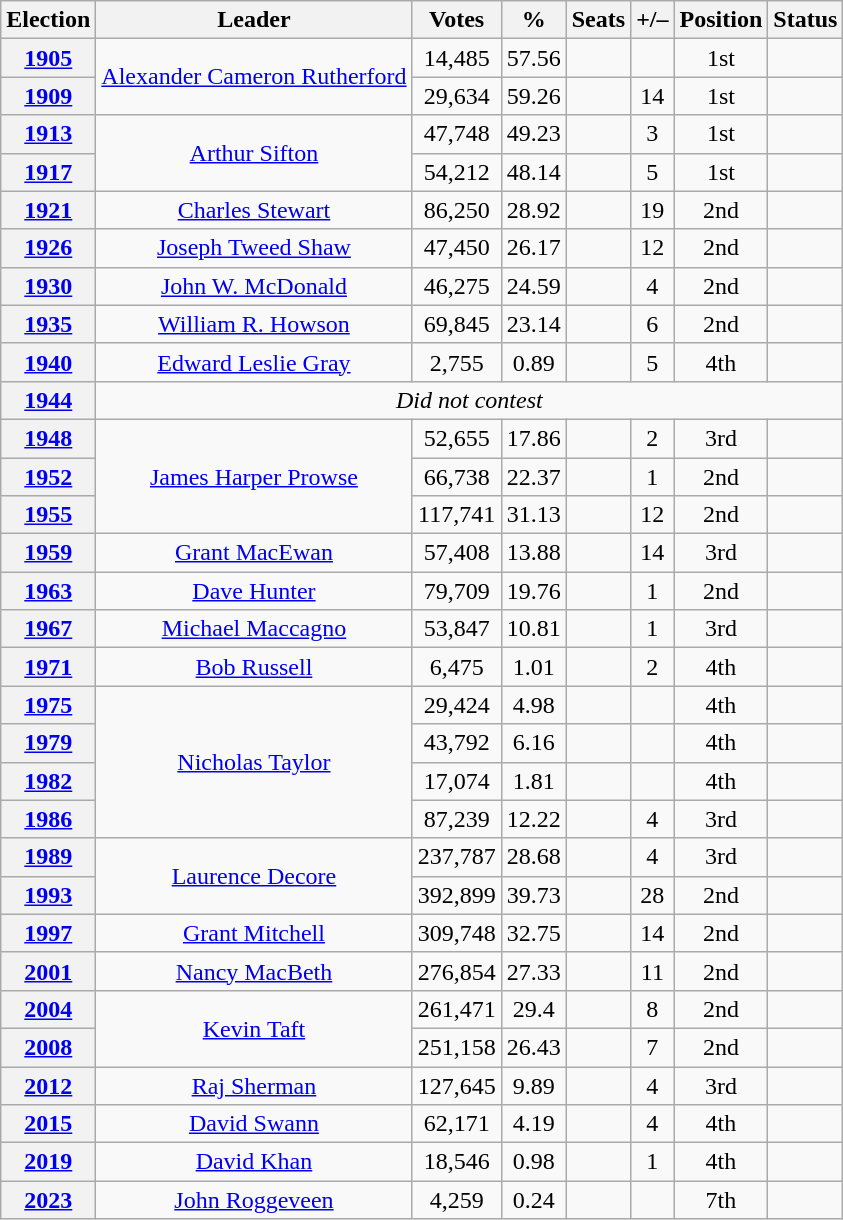<table class=wikitable style="text-align: center;">
<tr>
<th>Election</th>
<th>Leader</th>
<th>Votes</th>
<th>%</th>
<th>Seats</th>
<th>+/–</th>
<th>Position</th>
<th>Status</th>
</tr>
<tr>
<th><a href='#'>1905</a></th>
<td rowspan=2><a href='#'>Alexander Cameron Rutherford</a></td>
<td>14,485</td>
<td>57.56</td>
<td></td>
<td></td>
<td>1st</td>
<td></td>
</tr>
<tr>
<th><a href='#'>1909</a></th>
<td>29,634</td>
<td>59.26</td>
<td></td>
<td> 14</td>
<td> 1st</td>
<td></td>
</tr>
<tr>
<th><a href='#'>1913</a></th>
<td rowspan=2><a href='#'>Arthur Sifton</a></td>
<td>47,748</td>
<td>49.23</td>
<td></td>
<td> 3</td>
<td> 1st</td>
<td></td>
</tr>
<tr>
<th><a href='#'>1917</a></th>
<td>54,212</td>
<td>48.14</td>
<td></td>
<td> 5</td>
<td> 1st</td>
<td></td>
</tr>
<tr>
<th><a href='#'>1921</a></th>
<td><a href='#'>Charles Stewart</a></td>
<td>86,250</td>
<td>28.92</td>
<td></td>
<td>19</td>
<td> 2nd</td>
<td></td>
</tr>
<tr>
<th><a href='#'>1926</a></th>
<td><a href='#'>Joseph Tweed Shaw</a></td>
<td>47,450</td>
<td>26.17</td>
<td></td>
<td> 12</td>
<td> 2nd</td>
<td></td>
</tr>
<tr>
<th><a href='#'>1930</a></th>
<td><a href='#'>John W. McDonald</a></td>
<td>46,275</td>
<td>24.59</td>
<td></td>
<td> 4</td>
<td> 2nd</td>
<td></td>
</tr>
<tr>
<th><a href='#'>1935</a></th>
<td><a href='#'>William R. Howson</a></td>
<td>69,845</td>
<td>23.14</td>
<td></td>
<td> 6</td>
<td> 2nd</td>
<td></td>
</tr>
<tr>
<th><a href='#'>1940</a></th>
<td><a href='#'>Edward Leslie Gray</a></td>
<td>2,755</td>
<td>0.89</td>
<td></td>
<td> 5</td>
<td> 4th</td>
<td></td>
</tr>
<tr>
<th><a href='#'>1944</a></th>
<td colspan=7 style="text-align: center;"><em>Did not contest</em></td>
</tr>
<tr>
<th><a href='#'>1948</a></th>
<td rowspan=3><a href='#'>James Harper Prowse</a></td>
<td>52,655</td>
<td>17.86</td>
<td></td>
<td> 2</td>
<td> 3rd</td>
<td></td>
</tr>
<tr>
<th><a href='#'>1952</a></th>
<td>66,738</td>
<td>22.37</td>
<td></td>
<td> 1</td>
<td> 2nd</td>
<td></td>
</tr>
<tr>
<th><a href='#'>1955</a></th>
<td>117,741</td>
<td>31.13</td>
<td></td>
<td> 12</td>
<td> 2nd</td>
<td></td>
</tr>
<tr>
<th><a href='#'>1959</a></th>
<td><a href='#'>Grant MacEwan</a></td>
<td>57,408</td>
<td>13.88</td>
<td></td>
<td> 14</td>
<td> 3rd</td>
<td></td>
</tr>
<tr>
<th><a href='#'>1963</a></th>
<td><a href='#'>Dave Hunter</a></td>
<td>79,709</td>
<td>19.76</td>
<td></td>
<td> 1</td>
<td> 2nd</td>
<td></td>
</tr>
<tr>
<th><a href='#'>1967</a></th>
<td><a href='#'>Michael Maccagno</a></td>
<td>53,847</td>
<td>10.81</td>
<td></td>
<td> 1</td>
<td> 3rd</td>
<td></td>
</tr>
<tr>
<th><a href='#'>1971</a></th>
<td><a href='#'>Bob Russell</a></td>
<td>6,475</td>
<td>1.01</td>
<td></td>
<td> 2</td>
<td> 4th</td>
<td></td>
</tr>
<tr>
<th><a href='#'>1975</a></th>
<td rowspan=4><a href='#'>Nicholas Taylor</a></td>
<td>29,424</td>
<td>4.98</td>
<td></td>
<td></td>
<td> 4th</td>
<td></td>
</tr>
<tr>
<th><a href='#'>1979</a></th>
<td>43,792</td>
<td>6.16</td>
<td></td>
<td></td>
<td>  4th</td>
<td></td>
</tr>
<tr>
<th><a href='#'>1982</a></th>
<td>17,074</td>
<td>1.81</td>
<td></td>
<td></td>
<td>  4th</td>
<td></td>
</tr>
<tr>
<th><a href='#'>1986</a></th>
<td>87,239</td>
<td>12.22</td>
<td></td>
<td> 4</td>
<td> 3rd</td>
<td></td>
</tr>
<tr>
<th><a href='#'>1989</a></th>
<td rowspan=2><a href='#'>Laurence Decore</a></td>
<td>237,787</td>
<td>28.68</td>
<td></td>
<td> 4</td>
<td> 3rd</td>
<td></td>
</tr>
<tr>
<th><a href='#'>1993</a></th>
<td>392,899</td>
<td>39.73</td>
<td></td>
<td> 28</td>
<td> 2nd</td>
<td></td>
</tr>
<tr>
<th><a href='#'>1997</a></th>
<td><a href='#'>Grant Mitchell</a></td>
<td>309,748</td>
<td>32.75</td>
<td></td>
<td> 14</td>
<td> 2nd</td>
<td></td>
</tr>
<tr>
<th><a href='#'>2001</a></th>
<td><a href='#'>Nancy MacBeth</a></td>
<td>276,854</td>
<td>27.33</td>
<td></td>
<td> 11</td>
<td> 2nd</td>
<td></td>
</tr>
<tr>
<th><a href='#'>2004</a></th>
<td rowspan=2><a href='#'>Kevin Taft</a></td>
<td>261,471</td>
<td>29.4</td>
<td></td>
<td> 8</td>
<td> 2nd</td>
<td></td>
</tr>
<tr>
<th><a href='#'>2008</a></th>
<td>251,158</td>
<td>26.43</td>
<td></td>
<td> 7</td>
<td> 2nd</td>
<td></td>
</tr>
<tr>
<th><a href='#'>2012</a></th>
<td><a href='#'>Raj Sherman</a></td>
<td>127,645</td>
<td>9.89</td>
<td></td>
<td> 4</td>
<td> 3rd</td>
<td></td>
</tr>
<tr>
<th><a href='#'>2015</a></th>
<td><a href='#'>David Swann</a></td>
<td>62,171</td>
<td>4.19</td>
<td></td>
<td> 4</td>
<td> 4th</td>
<td></td>
</tr>
<tr>
<th><a href='#'>2019</a></th>
<td><a href='#'>David Khan</a></td>
<td>18,546</td>
<td>0.98</td>
<td></td>
<td> 1</td>
<td> 4th</td>
<td></td>
</tr>
<tr>
<th><a href='#'>2023</a></th>
<td><a href='#'>John Roggeveen</a></td>
<td>4,259</td>
<td>0.24</td>
<td></td>
<td></td>
<td> 7th</td>
<td></td>
</tr>
</table>
